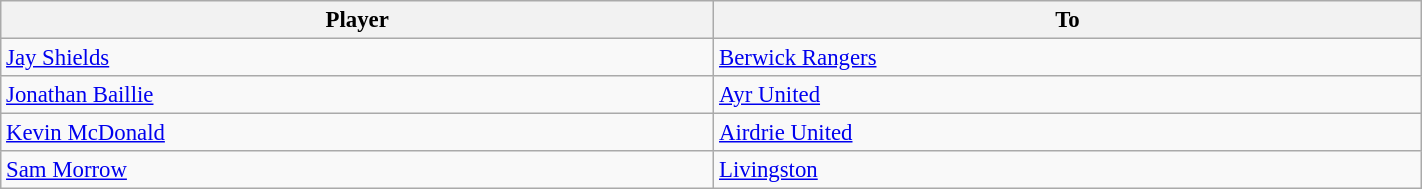<table class="wikitable" style="text-align:center; font-size:95%;width:75%; text-align:left">
<tr>
<th>Player</th>
<th>To</th>
</tr>
<tr --->
<td> <a href='#'>Jay Shields</a></td>
<td><a href='#'>Berwick Rangers</a></td>
</tr>
<tr>
<td> <a href='#'>Jonathan Baillie</a></td>
<td><a href='#'>Ayr United</a></td>
</tr>
<tr>
<td> <a href='#'>Kevin McDonald</a></td>
<td><a href='#'>Airdrie United</a></td>
</tr>
<tr>
<td> <a href='#'>Sam Morrow</a></td>
<td><a href='#'>Livingston</a></td>
</tr>
</table>
